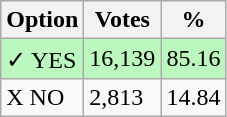<table class="wikitable">
<tr>
<th>Option</th>
<th>Votes</th>
<th>%</th>
</tr>
<tr>
<td style=background:#bbf8be>✓ YES</td>
<td style=background:#bbf8be>16,139</td>
<td style=background:#bbf8be>85.16</td>
</tr>
<tr>
<td>X NO</td>
<td>2,813</td>
<td>14.84</td>
</tr>
</table>
